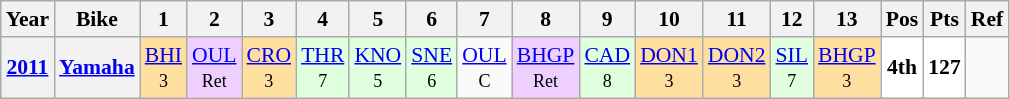<table class="wikitable" style="text-align:center; font-size:90%">
<tr>
<th valign="middle">Year</th>
<th valign="middle">Bike</th>
<th>1</th>
<th>2</th>
<th>3</th>
<th>4</th>
<th>5</th>
<th>6</th>
<th>7</th>
<th>8</th>
<th>9</th>
<th>10</th>
<th>11</th>
<th>12</th>
<th>13</th>
<th>Pos</th>
<th>Pts</th>
<th>Ref</th>
</tr>
<tr>
<th><a href='#'>2011</a></th>
<th><a href='#'>Yamaha</a></th>
<td style="background:#FFDF9F;"><a href='#'>BHI</a><br><small>3</small></td>
<td style="background:#EFCFFF;"><a href='#'>OUL</a><br><small>Ret</small></td>
<td style="background:#FFDF9F;"><a href='#'>CRO</a><br><small>3</small></td>
<td style="background:#DFFFDF;"><a href='#'>THR</a><br><small>7</small></td>
<td style="background:#DFFFDF;"><a href='#'>KNO</a><br><small>5</small></td>
<td style="background:#DFFFDF;"><a href='#'>SNE</a><br><small>6</small></td>
<td><a href='#'>OUL</a><br><small>C</small></td>
<td style="background:#EFCFFF;"><a href='#'>BHGP</a><br><small>Ret</small></td>
<td style="background:#DFFFDF;"><a href='#'>CAD</a><br><small>8</small></td>
<td style="background:#FFDF9F;"><a href='#'>DON1</a><br><small>3</small></td>
<td style="background:#FFDF9F;"><a href='#'>DON2</a><br><small>3</small></td>
<td style="background:#DFFFDF;"><a href='#'>SIL</a><br><small>7</small></td>
<td style="background:#FFDF9F;"><a href='#'>BHGP</a><br><small>3</small></td>
<td style="background:#FFFFFF;"><strong>4th</strong></td>
<td style="background:#FFFFFF;"><strong>127</strong></td>
<td></td>
</tr>
</table>
